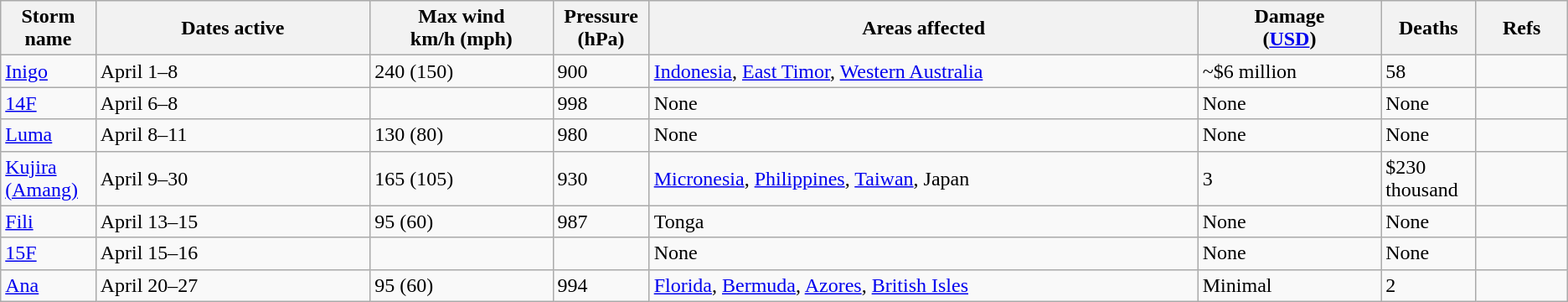<table class="wikitable sortable">
<tr>
<th width="5%">Storm name</th>
<th width="15%">Dates active</th>
<th width="10%">Max wind<br>km/h (mph)</th>
<th width="5%">Pressure<br>(hPa)</th>
<th width="30%">Areas affected</th>
<th width="10%">Damage<br>(<a href='#'>USD</a>)</th>
<th width="5%">Deaths</th>
<th width="5%">Refs</th>
</tr>
<tr>
<td><a href='#'>Inigo</a></td>
<td>April 1–8</td>
<td>240 (150)</td>
<td>900</td>
<td><a href='#'>Indonesia</a>, <a href='#'>East Timor</a>, <a href='#'>Western Australia</a></td>
<td>~$6 million</td>
<td>58</td>
<td></td>
</tr>
<tr>
<td><a href='#'>14F</a></td>
<td>April 6–8</td>
<td></td>
<td>998</td>
<td>None</td>
<td>None</td>
<td>None</td>
<td></td>
</tr>
<tr>
<td><a href='#'>Luma</a></td>
<td>April 8–11</td>
<td>130 (80)</td>
<td>980</td>
<td>None</td>
<td>None</td>
<td>None</td>
<td></td>
</tr>
<tr>
<td><a href='#'>Kujira (Amang)</a></td>
<td>April 9–30</td>
<td>165 (105)</td>
<td>930</td>
<td><a href='#'>Micronesia</a>, <a href='#'>Philippines</a>, <a href='#'>Taiwan</a>, Japan</td>
<td>3</td>
<td>$230 thousand</td>
<td></td>
</tr>
<tr>
<td><a href='#'>Fili</a></td>
<td>April 13–15</td>
<td>95 (60)</td>
<td>987</td>
<td>Tonga</td>
<td>None</td>
<td>None</td>
<td></td>
</tr>
<tr>
<td><a href='#'>15F</a></td>
<td>April 15–16</td>
<td></td>
<td></td>
<td>None</td>
<td>None</td>
<td>None</td>
<td></td>
</tr>
<tr>
<td><a href='#'>Ana</a></td>
<td>April 20–27</td>
<td>95 (60)</td>
<td>994</td>
<td><a href='#'>Florida</a>, <a href='#'>Bermuda</a>, <a href='#'>Azores</a>, <a href='#'>British Isles</a></td>
<td>Minimal</td>
<td>2</td>
<td></td>
</tr>
</table>
